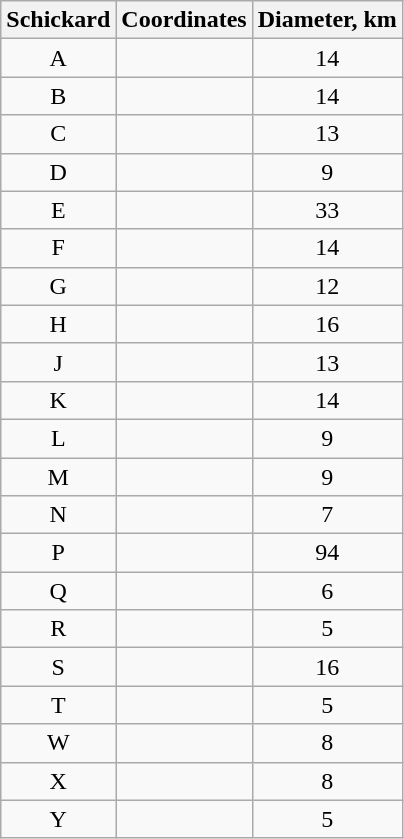<table class="wikitable sortable" style="text-align:center">
<tr>
<th>Schickard</th>
<th class="unsortable">Coordinates</th>
<th>Diameter, km</th>
</tr>
<tr>
<td>A</td>
<td></td>
<td>14</td>
</tr>
<tr>
<td>B</td>
<td></td>
<td>14</td>
</tr>
<tr>
<td>C</td>
<td></td>
<td>13</td>
</tr>
<tr>
<td>D</td>
<td></td>
<td>9</td>
</tr>
<tr>
<td>E</td>
<td></td>
<td>33</td>
</tr>
<tr>
<td>F</td>
<td></td>
<td>14</td>
</tr>
<tr>
<td>G</td>
<td></td>
<td>12</td>
</tr>
<tr>
<td>H</td>
<td></td>
<td>16</td>
</tr>
<tr>
<td>J</td>
<td></td>
<td>13</td>
</tr>
<tr>
<td>K</td>
<td></td>
<td>14</td>
</tr>
<tr>
<td>L</td>
<td></td>
<td>9</td>
</tr>
<tr>
<td>M</td>
<td></td>
<td>9</td>
</tr>
<tr>
<td>N</td>
<td></td>
<td>7</td>
</tr>
<tr>
<td>P</td>
<td></td>
<td>94</td>
</tr>
<tr>
<td>Q</td>
<td></td>
<td>6</td>
</tr>
<tr>
<td>R</td>
<td></td>
<td>5</td>
</tr>
<tr>
<td>S</td>
<td></td>
<td>16</td>
</tr>
<tr>
<td>T</td>
<td></td>
<td>5</td>
</tr>
<tr>
<td>W</td>
<td></td>
<td>8</td>
</tr>
<tr>
<td>X</td>
<td></td>
<td>8</td>
</tr>
<tr>
<td>Y</td>
<td></td>
<td>5</td>
</tr>
</table>
